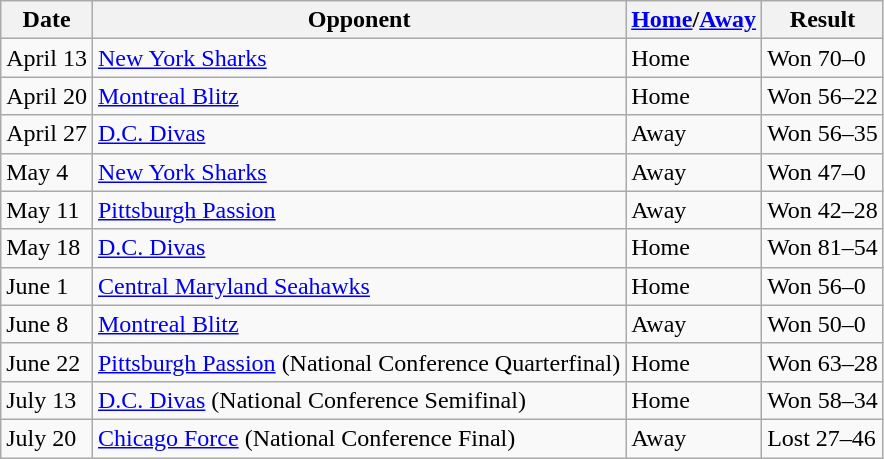<table class="wikitable">
<tr>
<th>Date</th>
<th>Opponent</th>
<th><a href='#'>Home</a>/<a href='#'>Away</a></th>
<th>Result</th>
</tr>
<tr>
<td>April 13</td>
<td><a href='#'>New York Sharks</a></td>
<td>Home</td>
<td>Won 70–0</td>
</tr>
<tr>
<td>April 20</td>
<td><a href='#'>Montreal Blitz</a></td>
<td>Home</td>
<td>Won 56–22</td>
</tr>
<tr>
<td>April 27</td>
<td><a href='#'>D.C. Divas</a></td>
<td>Away</td>
<td>Won 56–35</td>
</tr>
<tr>
<td>May 4</td>
<td><a href='#'>New York Sharks</a></td>
<td>Away</td>
<td>Won 47–0</td>
</tr>
<tr>
<td>May 11</td>
<td><a href='#'>Pittsburgh Passion</a></td>
<td>Away</td>
<td>Won 42–28</td>
</tr>
<tr>
<td>May 18</td>
<td><a href='#'>D.C. Divas</a></td>
<td>Home</td>
<td>Won 81–54</td>
</tr>
<tr>
<td>June 1</td>
<td><a href='#'>Central Maryland Seahawks</a></td>
<td>Home</td>
<td>Won 56–0</td>
</tr>
<tr>
<td>June 8</td>
<td><a href='#'>Montreal Blitz</a></td>
<td>Away</td>
<td>Won 50–0</td>
</tr>
<tr>
<td>June 22</td>
<td><a href='#'>Pittsburgh Passion</a> (National Conference Quarterfinal)</td>
<td>Home</td>
<td>Won 63–28</td>
</tr>
<tr>
<td>July 13</td>
<td><a href='#'>D.C. Divas</a> (National Conference Semifinal)</td>
<td>Home</td>
<td>Won 58–34</td>
</tr>
<tr>
<td>July 20</td>
<td><a href='#'>Chicago Force</a> (National Conference Final)</td>
<td>Away</td>
<td>Lost 27–46</td>
</tr>
</table>
